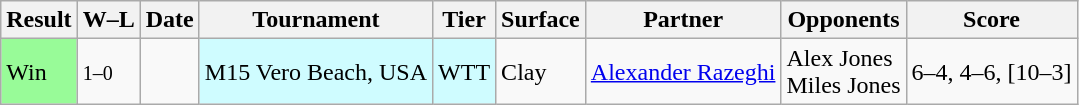<table class="wikitable">
<tr>
<th>Result</th>
<th class="unsortable">W–L</th>
<th>Date</th>
<th>Tournament</th>
<th>Tier</th>
<th>Surface</th>
<th>Partner</th>
<th>Opponents</th>
<th class="unsortable">Score</th>
</tr>
<tr>
<td bgcolor=98FB98>Win</td>
<td><small>1–0</small></td>
<td></td>
<td style="background:#cffcff;">M15 Vero Beach, USA</td>
<td style="background:#cffcff;">WTT</td>
<td>Clay</td>
<td> <a href='#'>Alexander Razeghi</a></td>
<td> Alex Jones<br> Miles Jones</td>
<td>6–4, 4–6, [10–3]</td>
</tr>
</table>
